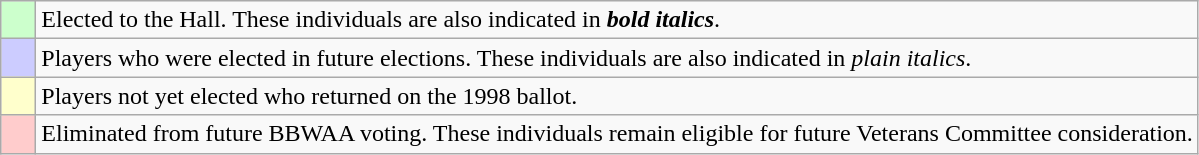<table class="wikitable">
<tr>
<td bgcolor="#ccffcc">    </td>
<td>Elected to the Hall. These individuals are also indicated in <strong><em>bold italics</em></strong>.</td>
</tr>
<tr>
<td bgcolor="#ccccff">    </td>
<td>Players who were elected in future elections. These individuals are also indicated in <em>plain italics</em>.</td>
</tr>
<tr>
<td bgcolor="#ffffcc">    </td>
<td>Players not yet elected who returned on the 1998 ballot.</td>
</tr>
<tr>
<td bgcolor="#ffcccc">    </td>
<td>Eliminated from future BBWAA voting. These individuals remain eligible for future Veterans Committee consideration.</td>
</tr>
</table>
